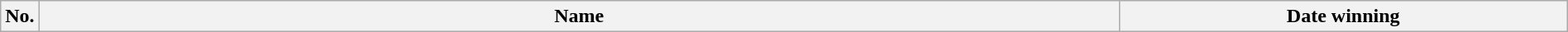<table class="wikitable" width=100%>
<tr>
<th style="width:1%;">No.</th>
<th style="width:70%;">Name</th>
<th style="width:29%;">Date winning</th>
</tr>
</table>
